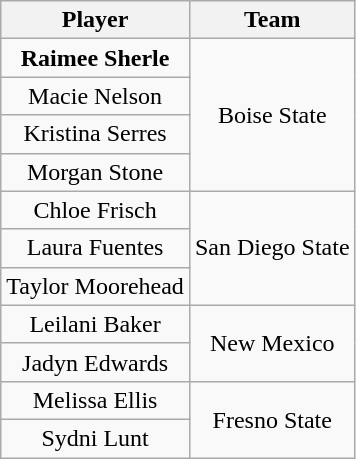<table class="wikitable" style="text-align: center;">
<tr>
<th>Player</th>
<th>Team</th>
</tr>
<tr>
<td><strong>Raimee Sherle</strong></td>
<td rowspan=4>Boise State</td>
</tr>
<tr>
<td>Macie Nelson</td>
</tr>
<tr>
<td>Kristina Serres</td>
</tr>
<tr>
<td>Morgan Stone</td>
</tr>
<tr>
<td>Chloe Frisch</td>
<td rowspan=3>San Diego State</td>
</tr>
<tr>
<td>Laura Fuentes</td>
</tr>
<tr>
<td>Taylor Moorehead</td>
</tr>
<tr>
<td>Leilani Baker</td>
<td rowspan=2>New Mexico</td>
</tr>
<tr>
<td>Jadyn Edwards</td>
</tr>
<tr>
<td>Melissa Ellis</td>
<td rowspan=2>Fresno State</td>
</tr>
<tr>
<td>Sydni Lunt</td>
</tr>
</table>
